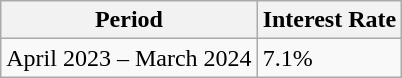<table class="wikitable">
<tr>
<th>Period</th>
<th>Interest Rate</th>
</tr>
<tr>
<td>April 2023 – March 2024</td>
<td>7.1%</td>
</tr>
</table>
